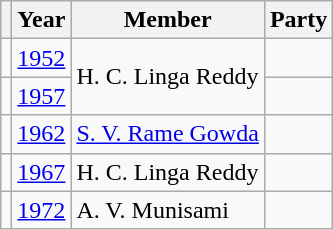<table class="wikitable sortable">
<tr>
<th></th>
<th>Year</th>
<th>Member</th>
<th colspan=2>Party</th>
</tr>
<tr>
<td></td>
<td><a href='#'>1952</a></td>
<td rowspan="2">H. C. Linga Reddy</td>
<td></td>
</tr>
<tr>
<td></td>
<td><a href='#'>1957</a></td>
</tr>
<tr>
<td></td>
<td><a href='#'>1962</a></td>
<td><a href='#'>S. V. Rame Gowda</a></td>
<td></td>
</tr>
<tr>
<td></td>
<td><a href='#'>1967</a></td>
<td>H. C. Linga Reddy</td>
<td></td>
</tr>
<tr>
<td></td>
<td><a href='#'>1972</a></td>
<td>A. V. Munisami</td>
</tr>
</table>
